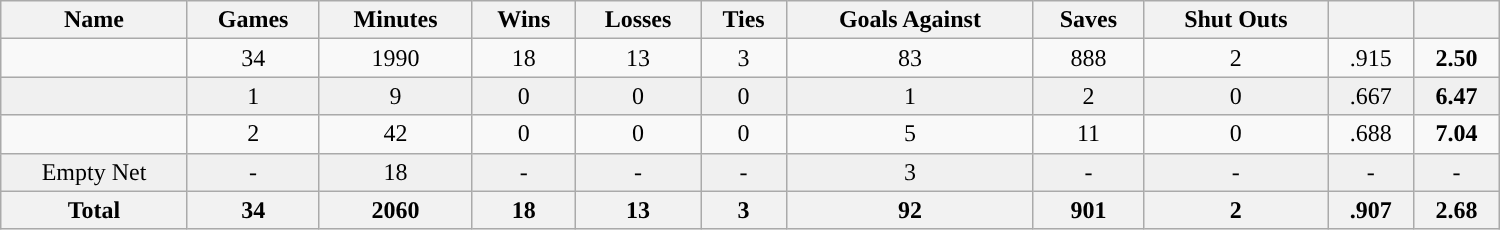<table class="wikitable sortable" width ="1000">
<tr align="center">
<th>Name</th>
<th>Games</th>
<th>Minutes</th>
<th>Wins</th>
<th>Losses</th>
<th>Ties</th>
<th>Goals Against</th>
<th>Saves</th>
<th>Shut Outs</th>
<th><a href='#'></a></th>
<th><a href='#'></a></th>
</tr>
<tr align="center" bgcolor="">
<td></td>
<td>34</td>
<td>1990</td>
<td>18</td>
<td>13</td>
<td>3</td>
<td>83</td>
<td>888</td>
<td>2</td>
<td>.915</td>
<td><strong>2.50</strong></td>
</tr>
<tr align="center" bgcolor="f0f0f0">
<td></td>
<td>1</td>
<td>9</td>
<td>0</td>
<td>0</td>
<td>0</td>
<td>1</td>
<td>2</td>
<td>0</td>
<td>.667</td>
<td><strong>6.47</strong></td>
</tr>
<tr align="center" bgcolor="">
<td></td>
<td>2</td>
<td>42</td>
<td>0</td>
<td>0</td>
<td>0</td>
<td>5</td>
<td>11</td>
<td>0</td>
<td>.688</td>
<td><strong>7.04</strong></td>
</tr>
<tr align="center" bgcolor="f0f0f0">
<td>Empty Net</td>
<td>-</td>
<td>18</td>
<td>-</td>
<td>-</td>
<td>-</td>
<td>3</td>
<td>-</td>
<td>-</td>
<td>-</td>
<td>-</td>
</tr>
<tr>
<th>Total</th>
<th>34</th>
<th>2060</th>
<th>18</th>
<th>13</th>
<th>3</th>
<th>92</th>
<th>901</th>
<th>2</th>
<th>.907</th>
<th>2.68</th>
</tr>
</table>
